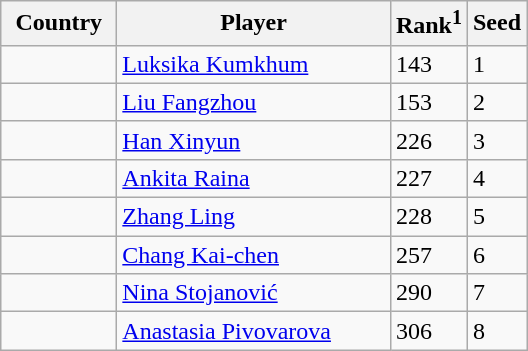<table class="sortable wikitable">
<tr>
<th width="70">Country</th>
<th width="175">Player</th>
<th>Rank<sup>1</sup></th>
<th>Seed</th>
</tr>
<tr>
<td></td>
<td><a href='#'>Luksika Kumkhum</a></td>
<td>143</td>
<td>1</td>
</tr>
<tr>
<td></td>
<td><a href='#'>Liu Fangzhou</a></td>
<td>153</td>
<td>2</td>
</tr>
<tr>
<td></td>
<td><a href='#'>Han Xinyun</a></td>
<td>226</td>
<td>3</td>
</tr>
<tr>
<td></td>
<td><a href='#'>Ankita Raina</a></td>
<td>227</td>
<td>4</td>
</tr>
<tr>
<td></td>
<td><a href='#'>Zhang Ling</a></td>
<td>228</td>
<td>5</td>
</tr>
<tr>
<td></td>
<td><a href='#'>Chang Kai-chen</a></td>
<td>257</td>
<td>6</td>
</tr>
<tr>
<td></td>
<td><a href='#'>Nina Stojanović</a></td>
<td>290</td>
<td>7</td>
</tr>
<tr>
<td></td>
<td><a href='#'>Anastasia Pivovarova</a></td>
<td>306</td>
<td>8</td>
</tr>
</table>
